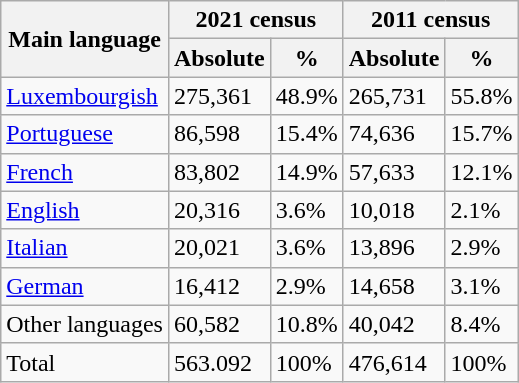<table class="wikitable">
<tr>
<th rowspan="2">Main language</th>
<th colspan="2">2021 census</th>
<th colspan="2">2011 census</th>
</tr>
<tr>
<th>Absolute</th>
<th>%</th>
<th>Absolute</th>
<th>%</th>
</tr>
<tr>
<td><a href='#'>Luxembourgish</a></td>
<td>275,361</td>
<td>48.9%</td>
<td>265,731</td>
<td>55.8%</td>
</tr>
<tr>
<td><a href='#'>Portuguese</a></td>
<td>86,598</td>
<td>15.4%</td>
<td>74,636</td>
<td>15.7%</td>
</tr>
<tr>
<td><a href='#'>French</a></td>
<td>83,802</td>
<td>14.9%</td>
<td>57,633</td>
<td>12.1%</td>
</tr>
<tr>
<td><a href='#'>English</a></td>
<td>20,316</td>
<td>3.6%</td>
<td>10,018</td>
<td>2.1%</td>
</tr>
<tr>
<td><a href='#'>Italian</a></td>
<td>20,021</td>
<td>3.6%</td>
<td>13,896</td>
<td>2.9%</td>
</tr>
<tr>
<td><a href='#'>German</a></td>
<td>16,412</td>
<td>2.9%</td>
<td>14,658</td>
<td>3.1%</td>
</tr>
<tr>
<td>Other languages</td>
<td>60,582</td>
<td>10.8%</td>
<td>40,042</td>
<td>8.4%</td>
</tr>
<tr>
<td>Total</td>
<td>563.092</td>
<td>100%</td>
<td>476,614</td>
<td>100%</td>
</tr>
</table>
